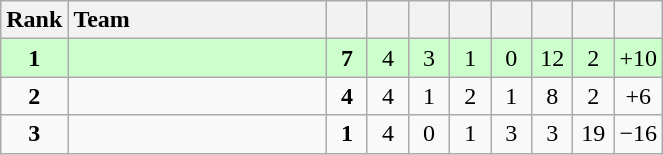<table class="wikitable" style="text-align: center;">
<tr>
<th width=30>Rank</th>
<th width=165 style="text-align:left;">Team</th>
<th width=20></th>
<th width=20></th>
<th width=20></th>
<th width=20></th>
<th width=20></th>
<th width=20></th>
<th width=20></th>
<th width=20></th>
</tr>
<tr style="background:#ccffcc;">
<td><strong>1</strong></td>
<td style="text-align:left;"></td>
<td><strong>7</strong></td>
<td>4</td>
<td>3</td>
<td>1</td>
<td>0</td>
<td>12</td>
<td>2</td>
<td>+10</td>
</tr>
<tr>
<td><strong>2</strong></td>
<td style="text-align:left;"></td>
<td><strong>4</strong></td>
<td>4</td>
<td>1</td>
<td>2</td>
<td>1</td>
<td>8</td>
<td>2</td>
<td>+6</td>
</tr>
<tr>
<td><strong>3</strong></td>
<td style="text-align:left;"></td>
<td><strong>1</strong></td>
<td>4</td>
<td>0</td>
<td>1</td>
<td>3</td>
<td>3</td>
<td>19</td>
<td>−16</td>
</tr>
</table>
